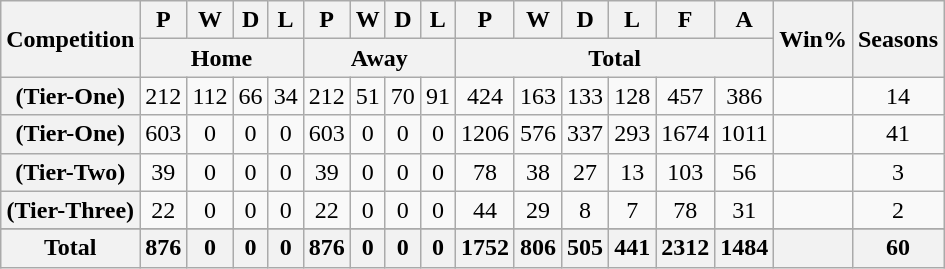<table class="wikitable plainrowheaders sortable" style="text-align:center">
<tr>
<th scope="col" rowspan="2">Competition</th>
<th scope="col">P</th>
<th scope="col">W</th>
<th scope="col">D</th>
<th scope="col">L</th>
<th scope="col">P</th>
<th scope="col">W</th>
<th scope="col">D</th>
<th scope="col">L</th>
<th scope="col">P</th>
<th scope="col">W</th>
<th scope="col">D</th>
<th scope="col">L</th>
<th scope="col">F</th>
<th scope="col">A</th>
<th scope="col" rowspan="2">Win%</th>
<th scope="col" rowspan="2">Seasons</th>
</tr>
<tr class="unsortable">
<th colspan="4">Home</th>
<th colspan="4">Away</th>
<th colspan="6">Total</th>
</tr>
<tr>
<th scope="row" align=left> (Tier-One)</th>
<td>212</td>
<td>112</td>
<td>66</td>
<td>34</td>
<td>212</td>
<td>51</td>
<td>70</td>
<td>91</td>
<td>424</td>
<td>163</td>
<td>133</td>
<td>128</td>
<td>457</td>
<td>386</td>
<td></td>
<td>14</td>
</tr>
<tr>
<th scope="row" align=left> (Tier-One)</th>
<td>603</td>
<td>0</td>
<td>0</td>
<td>0</td>
<td>603</td>
<td>0</td>
<td>0</td>
<td>0</td>
<td>1206</td>
<td>576</td>
<td>337</td>
<td>293</td>
<td>1674</td>
<td>1011</td>
<td></td>
<td>41</td>
</tr>
<tr>
<th scope="row" align=left> (Tier-Two)</th>
<td>39</td>
<td>0</td>
<td>0</td>
<td>0</td>
<td>39</td>
<td>0</td>
<td>0</td>
<td>0</td>
<td>78</td>
<td>38</td>
<td>27</td>
<td>13</td>
<td>103</td>
<td>56</td>
<td></td>
<td>3</td>
</tr>
<tr>
<th scope="row" align=left> (Tier-Three)</th>
<td>22</td>
<td>0</td>
<td>0</td>
<td>0</td>
<td>22</td>
<td>0</td>
<td>0</td>
<td>0</td>
<td>44</td>
<td>29</td>
<td>8</td>
<td>7</td>
<td>78</td>
<td>31</td>
<td></td>
<td>2</td>
</tr>
<tr>
</tr>
<tr class="sortbottom">
<th>Total</th>
<th>876</th>
<th>0</th>
<th>0</th>
<th>0</th>
<th>876</th>
<th>0</th>
<th>0</th>
<th>0</th>
<th>1752</th>
<th>806</th>
<th>505</th>
<th>441</th>
<th>2312</th>
<th>1484</th>
<th></th>
<th>60</th>
</tr>
</table>
